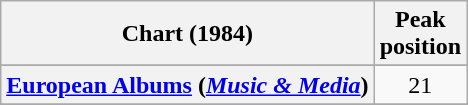<table class="wikitable sortable plainrowheaders" style="text-align:center">
<tr>
<th scope="col">Chart (1984)</th>
<th scope="col">Peak<br>position</th>
</tr>
<tr>
</tr>
<tr>
</tr>
<tr>
<th scope="row"><a href='#'>European Albums</a> (<em><a href='#'>Music & Media</a></em>)</th>
<td>21</td>
</tr>
<tr>
</tr>
<tr>
</tr>
<tr>
</tr>
</table>
